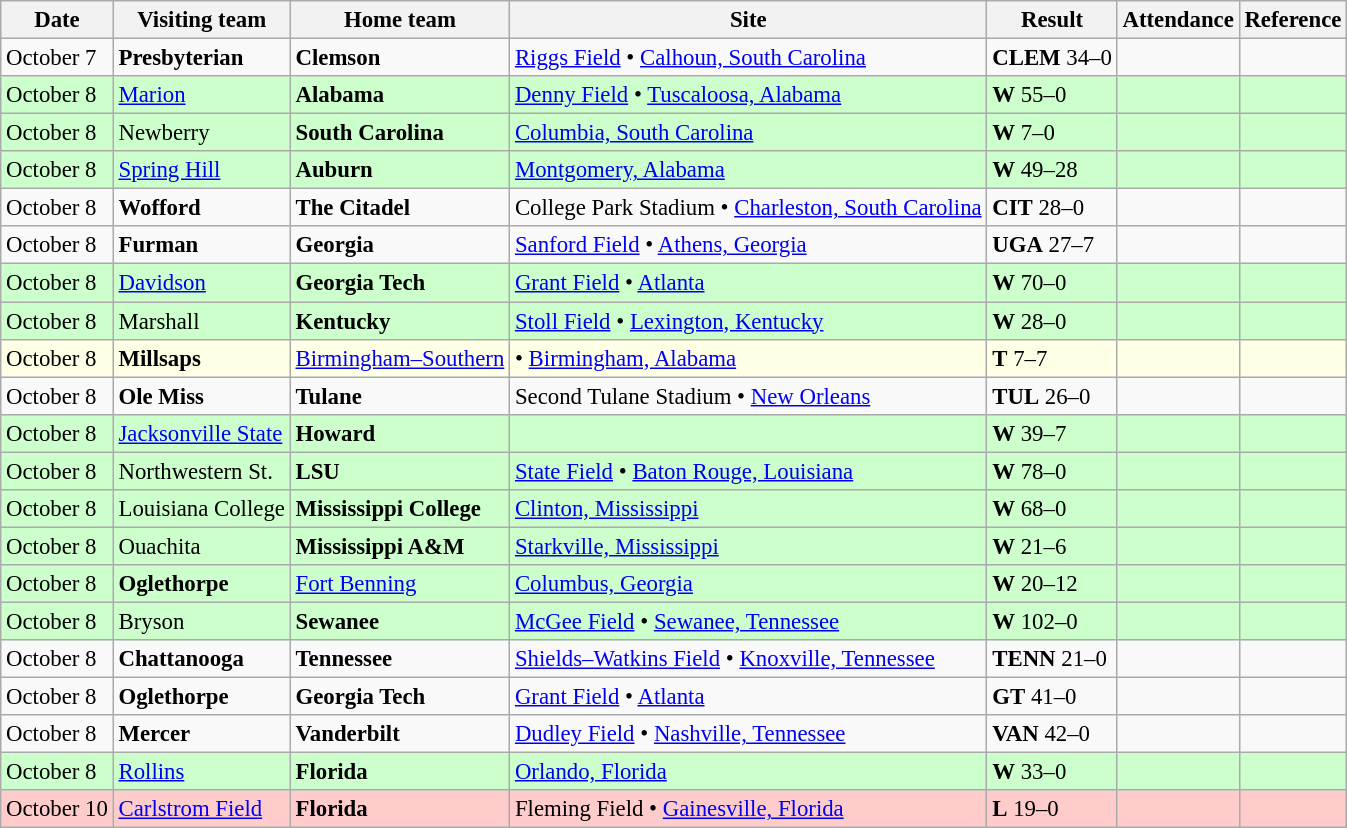<table class="wikitable" style="font-size:95%;">
<tr>
<th>Date</th>
<th>Visiting team</th>
<th>Home team</th>
<th>Site</th>
<th>Result</th>
<th>Attendance</th>
<th class="unsortable">Reference</th>
</tr>
<tr bgcolor=>
<td>October 7</td>
<td><strong>Presbyterian</strong></td>
<td><strong>Clemson</strong></td>
<td><a href='#'>Riggs Field</a> • <a href='#'>Calhoun, South Carolina</a></td>
<td><strong>CLEM</strong> 34–0</td>
<td></td>
<td></td>
</tr>
<tr bgcolor=ccffcc>
<td>October 8</td>
<td><a href='#'>Marion</a></td>
<td><strong>Alabama</strong></td>
<td><a href='#'>Denny Field</a> • <a href='#'>Tuscaloosa, Alabama</a></td>
<td><strong>W</strong> 55–0</td>
<td></td>
<td></td>
</tr>
<tr bgcolor=ccffcc>
<td>October 8</td>
<td>Newberry</td>
<td><strong>South Carolina</strong></td>
<td><a href='#'>Columbia, South Carolina</a></td>
<td><strong>W</strong> 7–0</td>
<td></td>
<td></td>
</tr>
<tr bgcolor=ccffcc>
<td>October 8</td>
<td><a href='#'>Spring Hill</a></td>
<td><strong>Auburn</strong></td>
<td><a href='#'>Montgomery, Alabama</a></td>
<td><strong>W</strong> 49–28</td>
<td></td>
<td></td>
</tr>
<tr bgcolor=>
<td>October 8</td>
<td><strong>Wofford</strong></td>
<td><strong>The Citadel</strong></td>
<td>College Park Stadium  • <a href='#'>Charleston, South Carolina</a></td>
<td><strong>CIT</strong> 28–0</td>
<td></td>
<td></td>
</tr>
<tr bgcolor=>
<td>October 8</td>
<td><strong>Furman</strong></td>
<td><strong>Georgia</strong></td>
<td><a href='#'>Sanford Field</a> • <a href='#'>Athens, Georgia</a></td>
<td><strong>UGA</strong> 27–7</td>
<td></td>
<td></td>
</tr>
<tr bgcolor=ccffcc>
<td>October 8</td>
<td><a href='#'>Davidson</a></td>
<td><strong>Georgia Tech</strong></td>
<td><a href='#'>Grant Field</a> • <a href='#'>Atlanta</a></td>
<td><strong>W</strong> 70–0</td>
<td></td>
<td></td>
</tr>
<tr bgcolor=ccffcc>
<td>October 8</td>
<td>Marshall</td>
<td><strong>Kentucky</strong></td>
<td><a href='#'>Stoll Field</a> • <a href='#'>Lexington, Kentucky</a></td>
<td><strong>W</strong> 28–0</td>
<td></td>
<td></td>
</tr>
<tr bgcolor=ffffe6>
<td>October 8</td>
<td><strong>Millsaps</strong></td>
<td><a href='#'>Birmingham–Southern</a></td>
<td>• <a href='#'>Birmingham, Alabama</a></td>
<td><strong>T</strong> 7–7</td>
<td></td>
<td></td>
</tr>
<tr bgcolor=>
<td>October 8</td>
<td><strong>Ole Miss</strong></td>
<td><strong>Tulane</strong></td>
<td>Second Tulane Stadium • <a href='#'>New Orleans</a></td>
<td><strong>TUL</strong> 26–0</td>
<td></td>
<td></td>
</tr>
<tr bgcolor=ccffcc>
<td>October 8</td>
<td><a href='#'>Jacksonville State</a></td>
<td><strong>Howard</strong></td>
<td></td>
<td><strong>W</strong> 39–7</td>
<td></td>
<td></td>
</tr>
<tr bgcolor =ccffcc>
<td>October 8</td>
<td>Northwestern St.</td>
<td><strong>LSU</strong></td>
<td><a href='#'>State Field</a> • <a href='#'>Baton Rouge, Louisiana</a></td>
<td><strong>W</strong> 78–0</td>
<td></td>
<td></td>
</tr>
<tr bgcolor=ccffcc>
<td>October 8</td>
<td>Louisiana College</td>
<td><strong>Mississippi College</strong></td>
<td><a href='#'>Clinton, Mississippi</a></td>
<td><strong>W</strong> 68–0</td>
<td></td>
<td></td>
</tr>
<tr bgcolor=ccffcc>
<td>October 8</td>
<td>Ouachita</td>
<td><strong>Mississippi A&M</strong></td>
<td><a href='#'>Starkville, Mississippi</a></td>
<td><strong>W</strong> 21–6</td>
<td></td>
<td></td>
</tr>
<tr bgcolor=ccffcc>
<td>October 8</td>
<td><strong>Oglethorpe</strong></td>
<td><a href='#'>Fort Benning</a></td>
<td><a href='#'>Columbus, Georgia</a></td>
<td><strong>W</strong> 20–12</td>
<td></td>
<td></td>
</tr>
<tr bgcolor=ccffcc>
<td>October 8</td>
<td>Bryson</td>
<td><strong>Sewanee</strong></td>
<td><a href='#'>McGee Field</a> • <a href='#'>Sewanee, Tennessee</a></td>
<td><strong>W</strong> 102–0</td>
<td></td>
<td></td>
</tr>
<tr bgcolor=>
<td>October 8</td>
<td><strong>Chattanooga</strong></td>
<td><strong>Tennessee</strong></td>
<td><a href='#'>Shields–Watkins Field</a> • <a href='#'>Knoxville, Tennessee</a></td>
<td><strong>TENN</strong> 21–0</td>
<td></td>
<td></td>
</tr>
<tr bgcolor=>
<td>October 8</td>
<td><strong>Oglethorpe</strong></td>
<td><strong>Georgia Tech</strong></td>
<td><a href='#'>Grant Field</a> • <a href='#'>Atlanta</a></td>
<td><strong>GT</strong> 41–0</td>
<td></td>
<td></td>
</tr>
<tr bgcolor=>
<td>October 8</td>
<td><strong>Mercer</strong></td>
<td><strong>Vanderbilt</strong></td>
<td><a href='#'>Dudley Field</a> • <a href='#'>Nashville, Tennessee</a></td>
<td><strong>VAN</strong> 42–0</td>
<td></td>
<td></td>
</tr>
<tr bgcolor=ccffcc>
<td>October 8</td>
<td><a href='#'>Rollins</a></td>
<td><strong>Florida</strong></td>
<td><a href='#'>Orlando, Florida</a></td>
<td><strong>W</strong> 33–0</td>
<td></td>
<td></td>
</tr>
<tr bgcolor=ffcccc>
<td>October 10</td>
<td><a href='#'>Carlstrom Field</a></td>
<td><strong>Florida</strong></td>
<td>Fleming Field • <a href='#'>Gainesville, Florida</a></td>
<td><strong>L</strong> 19–0</td>
<td></td>
<td></td>
</tr>
</table>
